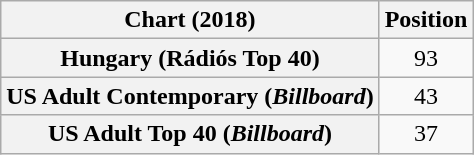<table class="wikitable sortable plainrowheaders" style="text-align:center;">
<tr>
<th>Chart (2018)</th>
<th>Position</th>
</tr>
<tr>
<th scope="row">Hungary (Rádiós Top 40)</th>
<td>93</td>
</tr>
<tr>
<th scope="row">US Adult Contemporary (<em>Billboard</em>)</th>
<td>43</td>
</tr>
<tr>
<th scope="row">US Adult Top 40 (<em>Billboard</em>)</th>
<td>37</td>
</tr>
</table>
